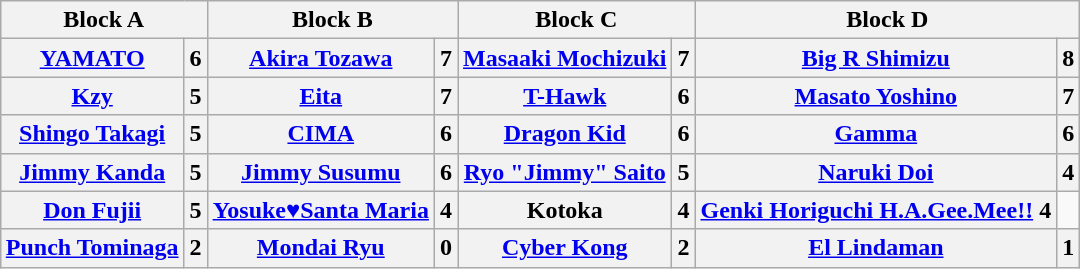<table class="wikitable" style="margin: 1em auto 1em auto">
<tr>
<th colspan="2">Block A</th>
<th colspan="2">Block B</th>
<th colspan="2">Block C</th>
<th colspan="2">Block D</th>
</tr>
<tr>
<th><a href='#'>YAMATO</a></th>
<th>6</th>
<th><a href='#'>Akira Tozawa</a></th>
<th>7</th>
<th><a href='#'>Masaaki Mochizuki</a></th>
<th>7</th>
<th><a href='#'>Big R Shimizu</a></th>
<th>8</th>
</tr>
<tr>
<th><a href='#'>Kzy</a></th>
<th>5</th>
<th><a href='#'>Eita</a></th>
<th>7</th>
<th><a href='#'>T-Hawk</a></th>
<th>6</th>
<th><a href='#'>Masato Yoshino</a></th>
<th>7</th>
</tr>
<tr>
<th><a href='#'>Shingo Takagi</a></th>
<th>5</th>
<th><a href='#'>CIMA</a></th>
<th>6</th>
<th><a href='#'>Dragon Kid</a></th>
<th>6</th>
<th><a href='#'>Gamma</a></th>
<th>6</th>
</tr>
<tr>
<th><a href='#'>Jimmy Kanda</a></th>
<th>5</th>
<th><a href='#'>Jimmy Susumu</a></th>
<th>6</th>
<th><a href='#'>Ryo "Jimmy" Saito</a></th>
<th>5</th>
<th><a href='#'>Naruki Doi</a></th>
<th>4</th>
</tr>
<tr>
<th><a href='#'>Don Fujii</a></th>
<th>5</th>
<th><a href='#'>Yosuke♥Santa Maria</a></th>
<th>4</th>
<th>Kotoka</th>
<th>4</th>
<th><a href='#'>Genki Horiguchi H.A.Gee.Mee!!</a> 4</th>
</tr>
<tr>
<th><a href='#'>Punch Tominaga</a></th>
<th>2</th>
<th><a href='#'>Mondai Ryu</a></th>
<th>0</th>
<th><a href='#'>Cyber Kong</a></th>
<th>2</th>
<th><a href='#'>El Lindaman</a></th>
<th>1</th>
</tr>
</table>
